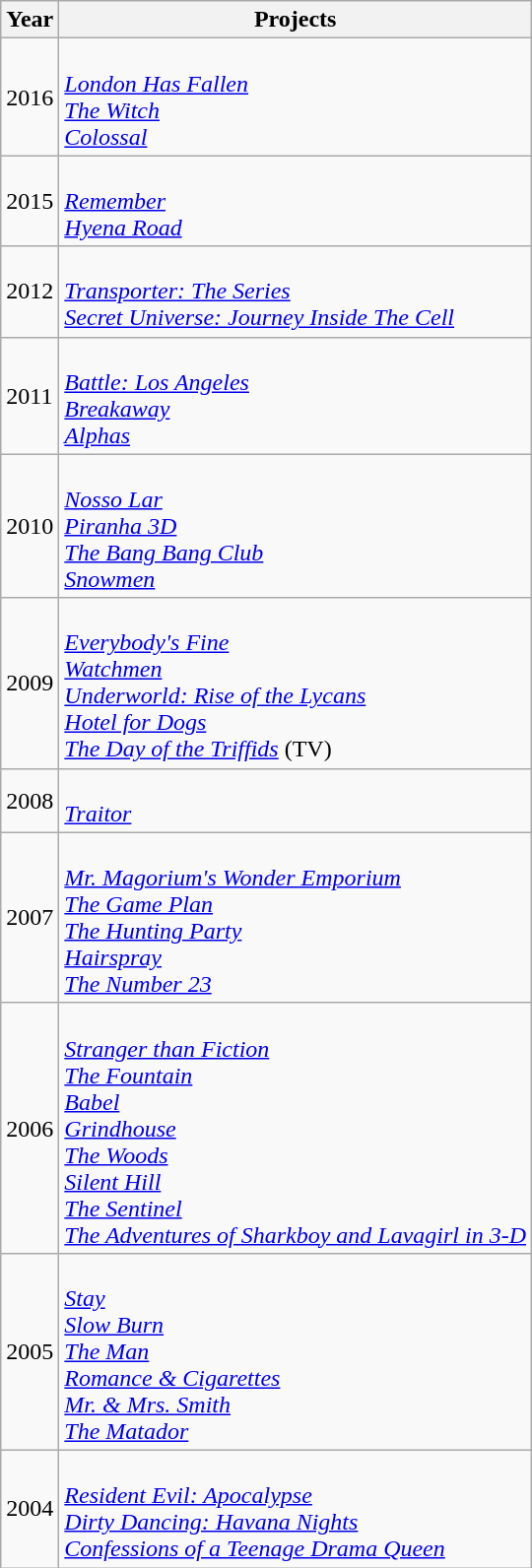<table class="wikitable">
<tr>
<th>Year</th>
<th>Projects</th>
</tr>
<tr>
<td>2016</td>
<td><br><em><a href='#'>London Has Fallen</a></em> <br>
<em><a href='#'>The Witch</a></em> <br>
<em><a href='#'>Colossal</a></em></td>
</tr>
<tr>
<td>2015</td>
<td><br><em><a href='#'>Remember</a></em> <br>
<em><a href='#'>Hyena Road</a></em> <br></td>
</tr>
<tr>
<td>2012</td>
<td><br><em><a href='#'>Transporter: The Series</a></em> <br>
<em><a href='#'>Secret Universe: Journey Inside The Cell</a></em> <br></td>
</tr>
<tr>
<td>2011</td>
<td><br><em><a href='#'>Battle: Los Angeles</a></em> <br>
<em><a href='#'>Breakaway</a></em> <br>
<em><a href='#'>Alphas</a></em> <br></td>
</tr>
<tr |->
<td>2010</td>
<td><br><em><a href='#'>Nosso Lar</a></em> <br>
<em><a href='#'>Piranha 3D</a></em> <br>
<em><a href='#'>The Bang Bang Club</a></em> <br>
<em><a href='#'>Snowmen</a></em></td>
</tr>
<tr>
<td>2009</td>
<td><br><em><a href='#'>Everybody's Fine</a></em> <br>
<em><a href='#'>Watchmen</a></em> <br>
<em><a href='#'>Underworld: Rise of the Lycans</a></em> <br>
<em><a href='#'>Hotel for Dogs</a></em> <br>
<em><a href='#'>The Day of the Triffids</a></em> (TV)</td>
</tr>
<tr>
<td>2008</td>
<td><br><em><a href='#'>Traitor</a></em></td>
</tr>
<tr>
<td>2007</td>
<td><br><em><a href='#'>Mr. Magorium's Wonder Emporium</a></em> <br>
<em><a href='#'>The Game Plan</a></em> <br>
<em><a href='#'>The Hunting Party</a></em> <br>
<em><a href='#'>Hairspray</a></em> <br>
<em><a href='#'>The Number 23</a></em></td>
</tr>
<tr>
<td>2006</td>
<td><br><em><a href='#'>Stranger than Fiction</a></em> <br>
<em><a href='#'>The Fountain</a></em> <br>
<em><a href='#'>Babel</a></em> <br>
<em><a href='#'>Grindhouse</a></em> <br>
<em><a href='#'>The Woods</a></em> <br>
<em><a href='#'>Silent Hill</a></em> <br>
<em><a href='#'>The Sentinel</a></em> <br>
<em><a href='#'>The Adventures of Sharkboy and Lavagirl in 3-D</a></em> <br></td>
</tr>
<tr>
<td>2005</td>
<td><br><em><a href='#'>Stay</a></em> <br>
<em><a href='#'>Slow Burn</a></em> <br>
<em><a href='#'>The Man</a></em> <br>
<em><a href='#'>Romance & Cigarettes</a></em> <br>
<em><a href='#'>Mr. & Mrs. Smith</a></em> <br>
<em><a href='#'>The Matador</a></em> <br></td>
</tr>
<tr>
<td>2004</td>
<td><br><em><a href='#'>Resident Evil: Apocalypse</a></em> <br>
<em><a href='#'>Dirty Dancing: Havana Nights</a></em> <br>
<em><a href='#'>Confessions of a Teenage Drama Queen</a></em></td>
</tr>
</table>
